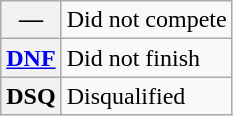<table class="wikitable">
<tr>
<th scope="row">—</th>
<td>Did not compete</td>
</tr>
<tr>
<th scope="row"><a href='#'>DNF</a></th>
<td>Did not finish</td>
</tr>
<tr>
<th scope="row">DSQ</th>
<td>Disqualified</td>
</tr>
</table>
